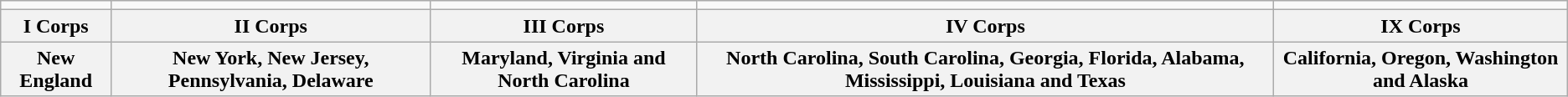<table class="wikitable">
<tr>
<td></td>
<td></td>
<td></td>
<td></td>
<td></td>
</tr>
<tr>
<th>I Corps</th>
<th>II Corps</th>
<th>III Corps</th>
<th>IV Corps</th>
<th>IX Corps</th>
</tr>
<tr>
<th>New England</th>
<th>New York, New Jersey, Pennsylvania, Delaware</th>
<th>Maryland, Virginia and North Carolina</th>
<th>North Carolina, South Carolina, Georgia, Florida, Alabama, Mississippi, Louisiana and Texas</th>
<th>California, Oregon, Washington and Alaska</th>
</tr>
</table>
